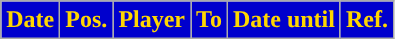<table class="wikitable plainrowheaders sortable">
<tr>
<th style="background:mediumblue;color:gold;">Date</th>
<th style="background:mediumblue;color:gold;">Pos.</th>
<th style="background:mediumblue;color:gold;">Player</th>
<th style="background:mediumblue;color:gold;">To</th>
<th style="background:mediumblue;color:gold;">Date until</th>
<th style="background:mediumblue;color:gold;">Ref.</th>
</tr>
</table>
